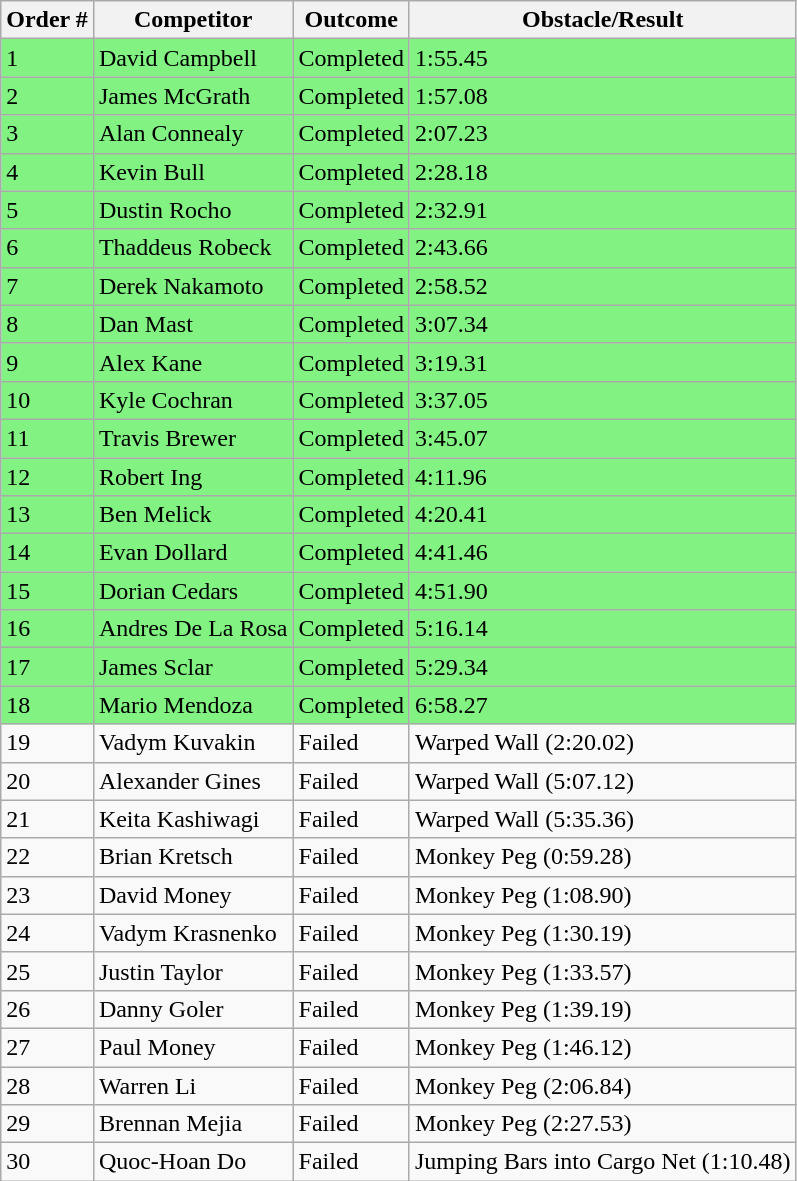<table class="wikitable sortable">
<tr>
<th>Order #</th>
<th>Competitor</th>
<th>Outcome</th>
<th>Obstacle/Result</th>
</tr>
<tr style="background-color:#82f282">
<td>1</td>
<td>David Campbell</td>
<td>Completed</td>
<td>1:55.45</td>
</tr>
<tr style="background-color:#82f282">
<td>2</td>
<td>James McGrath</td>
<td>Completed</td>
<td>1:57.08</td>
</tr>
<tr style="background-color:#82f282">
<td>3</td>
<td>Alan Connealy</td>
<td>Completed</td>
<td>2:07.23</td>
</tr>
<tr style="background-color:#82f282">
<td>4</td>
<td>Kevin Bull</td>
<td>Completed</td>
<td>2:28.18</td>
</tr>
<tr style="background-color:#82f282">
<td>5</td>
<td>Dustin Rocho</td>
<td>Completed</td>
<td>2:32.91</td>
</tr>
<tr style="background-color:#82f282">
<td>6</td>
<td>Thaddeus Robeck</td>
<td>Completed</td>
<td>2:43.66</td>
</tr>
<tr style="background-color:#82f282">
<td>7</td>
<td>Derek Nakamoto</td>
<td>Completed</td>
<td>2:58.52</td>
</tr>
<tr style="background-color:#82f282">
<td>8</td>
<td>Dan Mast</td>
<td>Completed</td>
<td>3:07.34</td>
</tr>
<tr style="background-color:#82f282">
<td>9</td>
<td>Alex Kane</td>
<td>Completed</td>
<td>3:19.31</td>
</tr>
<tr style="background-color:#82f282">
<td>10</td>
<td>Kyle Cochran</td>
<td>Completed</td>
<td>3:37.05</td>
</tr>
<tr style="background-color:#82f282">
<td>11</td>
<td>Travis Brewer</td>
<td>Completed</td>
<td>3:45.07</td>
</tr>
<tr style="background-color:#82f282">
<td>12</td>
<td>Robert Ing</td>
<td>Completed</td>
<td>4:11.96</td>
</tr>
<tr style="background-color:#82f282">
<td>13</td>
<td>Ben Melick</td>
<td>Completed</td>
<td>4:20.41</td>
</tr>
<tr style="background-color:#82f282">
<td>14</td>
<td>Evan Dollard</td>
<td>Completed</td>
<td>4:41.46</td>
</tr>
<tr style="background-color:#82f282">
<td>15</td>
<td>Dorian Cedars</td>
<td>Completed</td>
<td>4:51.90</td>
</tr>
<tr style="background-color:#82f282">
<td>16</td>
<td>Andres De La Rosa</td>
<td>Completed</td>
<td>5:16.14</td>
</tr>
<tr style="background-color:#82f282">
<td>17</td>
<td>James Sclar</td>
<td>Completed</td>
<td>5:29.34</td>
</tr>
<tr style="background-color:#82f282">
<td>18</td>
<td>Mario Mendoza</td>
<td>Completed</td>
<td>6:58.27</td>
</tr>
<tr>
<td>19</td>
<td>Vadym Kuvakin</td>
<td>Failed</td>
<td>Warped Wall (2:20.02)</td>
</tr>
<tr>
<td>20</td>
<td>Alexander Gines</td>
<td>Failed</td>
<td>Warped Wall (5:07.12)</td>
</tr>
<tr>
<td>21</td>
<td>Keita Kashiwagi</td>
<td>Failed</td>
<td>Warped Wall (5:35.36)</td>
</tr>
<tr>
<td>22</td>
<td>Brian Kretsch</td>
<td>Failed</td>
<td>Monkey Peg (0:59.28)</td>
</tr>
<tr>
<td>23</td>
<td>David Money</td>
<td>Failed</td>
<td>Monkey Peg (1:08.90)</td>
</tr>
<tr>
<td>24</td>
<td>Vadym Krasnenko</td>
<td>Failed</td>
<td>Monkey Peg (1:30.19)</td>
</tr>
<tr>
<td>25</td>
<td>Justin Taylor</td>
<td>Failed</td>
<td>Monkey Peg (1:33.57)</td>
</tr>
<tr>
<td>26</td>
<td>Danny Goler</td>
<td>Failed</td>
<td>Monkey Peg (1:39.19)</td>
</tr>
<tr>
<td>27</td>
<td>Paul Money</td>
<td>Failed</td>
<td>Monkey Peg (1:46.12)</td>
</tr>
<tr>
<td>28</td>
<td>Warren Li</td>
<td>Failed</td>
<td>Monkey Peg (2:06.84)</td>
</tr>
<tr>
<td>29</td>
<td>Brennan Mejia</td>
<td>Failed</td>
<td>Monkey Peg (2:27.53)</td>
</tr>
<tr>
<td>30</td>
<td>Quoc-Hoan Do</td>
<td>Failed</td>
<td>Jumping Bars into Cargo Net (1:10.48)</td>
</tr>
</table>
